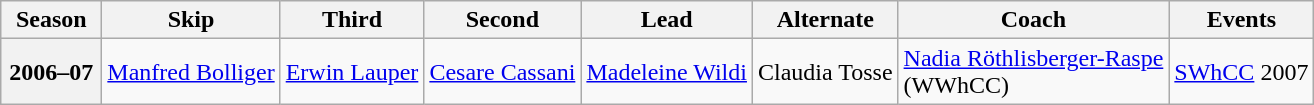<table class="wikitable">
<tr>
<th scope="col" width=60>Season</th>
<th scope="col">Skip</th>
<th scope="col">Third</th>
<th scope="col">Second</th>
<th scope="col">Lead</th>
<th scope="col">Alternate</th>
<th scope="col">Coach</th>
<th scope="col">Events</th>
</tr>
<tr>
<th scope="row">2006–07</th>
<td><a href='#'>Manfred Bolliger</a></td>
<td><a href='#'>Erwin Lauper</a></td>
<td><a href='#'>Cesare Cassani</a></td>
<td><a href='#'>Madeleine Wildi</a></td>
<td>Claudia Tosse</td>
<td><a href='#'>Nadia Röthlisberger-Raspe</a><br>(WWhCC)</td>
<td><a href='#'>SWhCC</a> 2007 <br> </td>
</tr>
</table>
